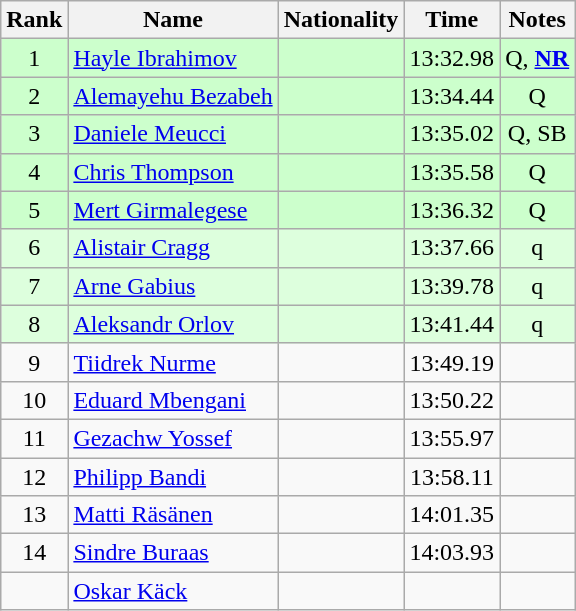<table class="wikitable sortable" style="text-align:center">
<tr>
<th>Rank</th>
<th>Name</th>
<th>Nationality</th>
<th>Time</th>
<th>Notes</th>
</tr>
<tr bgcolor=ccffcc>
<td>1</td>
<td align="left"><a href='#'>Hayle Ibrahimov</a></td>
<td align=left></td>
<td>13:32.98</td>
<td>Q, <strong><a href='#'>NR</a></strong></td>
</tr>
<tr bgcolor=ccffcc>
<td>2</td>
<td align="left"><a href='#'>Alemayehu Bezabeh</a></td>
<td align=left></td>
<td>13:34.44</td>
<td>Q</td>
</tr>
<tr bgcolor=ccffcc>
<td>3</td>
<td align="left"><a href='#'>Daniele Meucci</a></td>
<td align=left></td>
<td>13:35.02</td>
<td>Q, SB</td>
</tr>
<tr bgcolor=ccffcc>
<td>4</td>
<td align="left"><a href='#'>Chris Thompson</a></td>
<td align=left></td>
<td>13:35.58</td>
<td>Q</td>
</tr>
<tr bgcolor=ccffcc>
<td>5</td>
<td align="left"><a href='#'>Mert Girmalegese</a></td>
<td align=left></td>
<td>13:36.32</td>
<td>Q</td>
</tr>
<tr bgcolor=ddffdd>
<td>6</td>
<td align="left"><a href='#'>Alistair Cragg</a></td>
<td align=left></td>
<td>13:37.66</td>
<td>q</td>
</tr>
<tr bgcolor=ddffdd>
<td>7</td>
<td align="left"><a href='#'>Arne Gabius</a></td>
<td align=left></td>
<td>13:39.78</td>
<td>q</td>
</tr>
<tr bgcolor=ddffdd>
<td>8</td>
<td align="left"><a href='#'>Aleksandr Orlov</a></td>
<td align=left></td>
<td>13:41.44</td>
<td>q</td>
</tr>
<tr>
<td>9</td>
<td align="left"><a href='#'>Tiidrek Nurme</a></td>
<td align=left></td>
<td>13:49.19</td>
<td></td>
</tr>
<tr>
<td>10</td>
<td align="left"><a href='#'>Eduard Mbengani</a></td>
<td align=left></td>
<td>13:50.22</td>
<td></td>
</tr>
<tr>
<td>11</td>
<td align="left"><a href='#'>Gezachw Yossef</a></td>
<td align=left></td>
<td>13:55.97</td>
<td></td>
</tr>
<tr>
<td>12</td>
<td align="left"><a href='#'>Philipp Bandi</a></td>
<td align=left></td>
<td>13:58.11</td>
<td></td>
</tr>
<tr>
<td>13</td>
<td align="left"><a href='#'>Matti Räsänen</a></td>
<td align=left></td>
<td>14:01.35</td>
<td></td>
</tr>
<tr>
<td>14</td>
<td align="left"><a href='#'>Sindre Buraas</a></td>
<td align=left></td>
<td>14:03.93</td>
<td></td>
</tr>
<tr>
<td></td>
<td align="left"><a href='#'>Oskar Käck</a></td>
<td align=left></td>
<td></td>
<td></td>
</tr>
</table>
